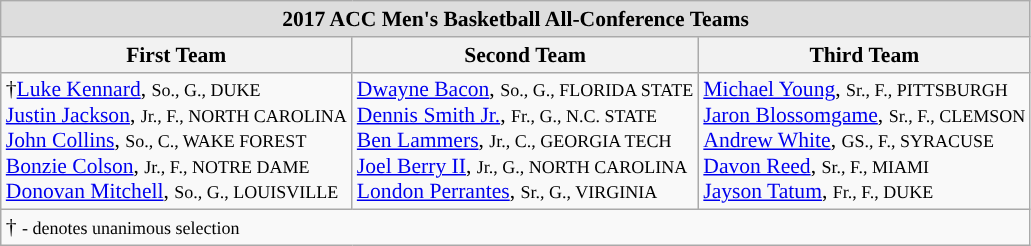<table class="wikitable" style="white-space:nowrap; font-size:90%;">
<tr>
<td colspan="7" style="text-align:center; background:#ddd;"><strong>2017 ACC Men's Basketball All-Conference Teams</strong></td>
</tr>
<tr>
<th>First Team</th>
<th>Second Team</th>
<th>Third Team</th>
</tr>
<tr>
<td>†<a href='#'>Luke Kennard</a>, <small>So., G., DUKE</small><br><a href='#'>Justin Jackson</a>, <small>Jr., F., NORTH CAROLINA</small><br><a href='#'>John Collins</a>, <small>So., C., WAKE FOREST</small><br><a href='#'>Bonzie Colson</a>, <small>Jr., F., NOTRE DAME</small><br><a href='#'>Donovan Mitchell</a>, <small>So., G., LOUISVILLE</small><br></td>
<td><a href='#'>Dwayne Bacon</a>, <small>So., G., FLORIDA STATE</small><br><a href='#'>Dennis Smith Jr.</a>, <small>Fr., G., N.C. STATE</small><br><a href='#'>Ben Lammers</a>, <small>Jr., C., GEORGIA TECH</small><br><a href='#'>Joel Berry II</a>, <small>Jr., G., NORTH CAROLINA</small><br><a href='#'>London Perrantes</a>, <small>Sr., G., VIRGINIA</small><br></td>
<td><a href='#'>Michael Young</a>, <small>Sr., F., PITTSBURGH</small><br><a href='#'>Jaron Blossomgame</a>, <small>Sr., F., CLEMSON</small><br><a href='#'>Andrew White</a>, <small>GS., F., SYRACUSE</small><br><a href='#'>Davon Reed</a>, <small>Sr., F., MIAMI</small><br><a href='#'>Jayson Tatum</a>, <small>Fr., F., DUKE</small><br></td>
</tr>
<tr>
<td colspan="5" style="text-align:left;">† <small>- denotes unanimous selection</small></td>
</tr>
</table>
